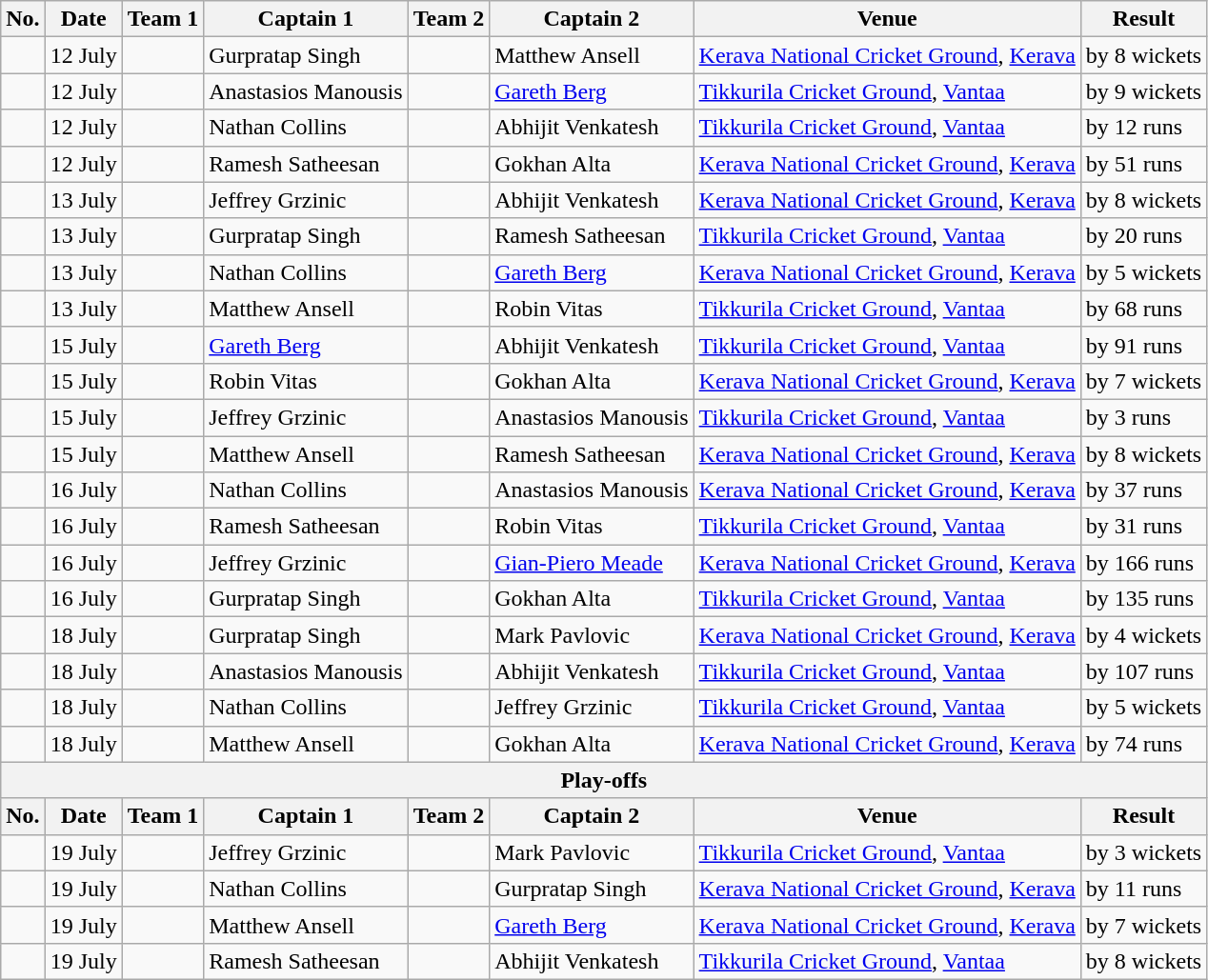<table class="wikitable">
<tr>
<th>No.</th>
<th>Date</th>
<th>Team 1</th>
<th>Captain 1</th>
<th>Team 2</th>
<th>Captain 2</th>
<th>Venue</th>
<th>Result</th>
</tr>
<tr>
<td></td>
<td>12 July</td>
<td></td>
<td>Gurpratap Singh</td>
<td></td>
<td>Matthew Ansell</td>
<td><a href='#'>Kerava National Cricket Ground</a>, <a href='#'>Kerava</a></td>
<td> by 8 wickets</td>
</tr>
<tr>
<td></td>
<td>12 July</td>
<td></td>
<td>Anastasios Manousis</td>
<td></td>
<td><a href='#'>Gareth Berg</a></td>
<td><a href='#'>Tikkurila Cricket Ground</a>, <a href='#'>Vantaa</a></td>
<td> by 9 wickets</td>
</tr>
<tr>
<td></td>
<td>12 July</td>
<td></td>
<td>Nathan Collins</td>
<td></td>
<td>Abhijit Venkatesh</td>
<td><a href='#'>Tikkurila Cricket Ground</a>, <a href='#'>Vantaa</a></td>
<td> by 12 runs</td>
</tr>
<tr>
<td></td>
<td>12 July</td>
<td></td>
<td>Ramesh Satheesan</td>
<td></td>
<td>Gokhan Alta</td>
<td><a href='#'>Kerava National Cricket Ground</a>, <a href='#'>Kerava</a></td>
<td> by 51 runs</td>
</tr>
<tr>
<td></td>
<td>13 July</td>
<td></td>
<td>Jeffrey Grzinic</td>
<td></td>
<td>Abhijit Venkatesh</td>
<td><a href='#'>Kerava National Cricket Ground</a>, <a href='#'>Kerava</a></td>
<td> by 8 wickets</td>
</tr>
<tr>
<td></td>
<td>13 July</td>
<td></td>
<td>Gurpratap Singh</td>
<td></td>
<td>Ramesh Satheesan</td>
<td><a href='#'>Tikkurila Cricket Ground</a>, <a href='#'>Vantaa</a></td>
<td> by 20 runs</td>
</tr>
<tr>
<td></td>
<td>13 July</td>
<td></td>
<td>Nathan Collins</td>
<td></td>
<td><a href='#'>Gareth Berg</a></td>
<td><a href='#'>Kerava National Cricket Ground</a>, <a href='#'>Kerava</a></td>
<td> by 5 wickets</td>
</tr>
<tr>
<td></td>
<td>13 July</td>
<td></td>
<td>Matthew Ansell</td>
<td></td>
<td>Robin Vitas</td>
<td><a href='#'>Tikkurila Cricket Ground</a>, <a href='#'>Vantaa</a></td>
<td> by 68 runs</td>
</tr>
<tr>
<td></td>
<td>15 July</td>
<td></td>
<td><a href='#'>Gareth Berg</a></td>
<td></td>
<td>Abhijit Venkatesh</td>
<td><a href='#'>Tikkurila Cricket Ground</a>, <a href='#'>Vantaa</a></td>
<td> by 91 runs</td>
</tr>
<tr>
<td></td>
<td>15 July</td>
<td></td>
<td>Robin Vitas</td>
<td></td>
<td>Gokhan Alta</td>
<td><a href='#'>Kerava National Cricket Ground</a>, <a href='#'>Kerava</a></td>
<td> by 7 wickets</td>
</tr>
<tr>
<td></td>
<td>15 July</td>
<td></td>
<td>Jeffrey Grzinic</td>
<td></td>
<td>Anastasios Manousis</td>
<td><a href='#'>Tikkurila Cricket Ground</a>, <a href='#'>Vantaa</a></td>
<td> by 3 runs</td>
</tr>
<tr>
<td></td>
<td>15 July</td>
<td></td>
<td>Matthew Ansell</td>
<td></td>
<td>Ramesh Satheesan</td>
<td><a href='#'>Kerava National Cricket Ground</a>, <a href='#'>Kerava</a></td>
<td> by 8 wickets</td>
</tr>
<tr>
<td></td>
<td>16 July</td>
<td></td>
<td>Nathan Collins</td>
<td></td>
<td>Anastasios Manousis</td>
<td><a href='#'>Kerava National Cricket Ground</a>, <a href='#'>Kerava</a></td>
<td> by 37 runs</td>
</tr>
<tr>
<td></td>
<td>16 July</td>
<td></td>
<td>Ramesh Satheesan</td>
<td></td>
<td>Robin Vitas</td>
<td><a href='#'>Tikkurila Cricket Ground</a>, <a href='#'>Vantaa</a></td>
<td> by 31 runs</td>
</tr>
<tr>
<td></td>
<td>16 July</td>
<td></td>
<td>Jeffrey Grzinic</td>
<td></td>
<td><a href='#'>Gian-Piero Meade</a></td>
<td><a href='#'>Kerava National Cricket Ground</a>, <a href='#'>Kerava</a></td>
<td> by 166 runs</td>
</tr>
<tr>
<td></td>
<td>16 July</td>
<td></td>
<td>Gurpratap Singh</td>
<td></td>
<td>Gokhan Alta</td>
<td><a href='#'>Tikkurila Cricket Ground</a>, <a href='#'>Vantaa</a></td>
<td> by 135 runs</td>
</tr>
<tr>
<td></td>
<td>18 July</td>
<td></td>
<td>Gurpratap Singh</td>
<td></td>
<td>Mark Pavlovic</td>
<td><a href='#'>Kerava National Cricket Ground</a>, <a href='#'>Kerava</a></td>
<td> by 4 wickets</td>
</tr>
<tr>
<td></td>
<td>18 July</td>
<td></td>
<td>Anastasios Manousis</td>
<td></td>
<td>Abhijit Venkatesh</td>
<td><a href='#'>Tikkurila Cricket Ground</a>, <a href='#'>Vantaa</a></td>
<td> by 107 runs</td>
</tr>
<tr>
<td></td>
<td>18 July</td>
<td></td>
<td>Nathan Collins</td>
<td></td>
<td>Jeffrey Grzinic</td>
<td><a href='#'>Tikkurila Cricket Ground</a>, <a href='#'>Vantaa</a></td>
<td> by 5 wickets</td>
</tr>
<tr>
<td></td>
<td>18 July</td>
<td></td>
<td>Matthew Ansell</td>
<td></td>
<td>Gokhan Alta</td>
<td><a href='#'>Kerava National Cricket Ground</a>, <a href='#'>Kerava</a></td>
<td> by 74 runs</td>
</tr>
<tr>
<th colspan="9">Play-offs</th>
</tr>
<tr>
<th>No.</th>
<th>Date</th>
<th>Team 1</th>
<th>Captain 1</th>
<th>Team 2</th>
<th>Captain 2</th>
<th>Venue</th>
<th>Result</th>
</tr>
<tr>
<td></td>
<td>19 July</td>
<td></td>
<td>Jeffrey Grzinic</td>
<td></td>
<td>Mark Pavlovic</td>
<td><a href='#'>Tikkurila Cricket Ground</a>, <a href='#'>Vantaa</a></td>
<td> by 3 wickets</td>
</tr>
<tr>
<td></td>
<td>19 July</td>
<td></td>
<td>Nathan Collins</td>
<td></td>
<td>Gurpratap Singh</td>
<td><a href='#'>Kerava National Cricket Ground</a>, <a href='#'>Kerava</a></td>
<td> by 11 runs</td>
</tr>
<tr>
<td></td>
<td>19 July</td>
<td></td>
<td>Matthew Ansell</td>
<td></td>
<td><a href='#'>Gareth Berg</a></td>
<td><a href='#'>Kerava National Cricket Ground</a>, <a href='#'>Kerava</a></td>
<td> by 7 wickets</td>
</tr>
<tr>
<td></td>
<td>19 July</td>
<td></td>
<td>Ramesh Satheesan</td>
<td></td>
<td>Abhijit Venkatesh</td>
<td><a href='#'>Tikkurila Cricket Ground</a>, <a href='#'>Vantaa</a></td>
<td> by 8 wickets</td>
</tr>
</table>
